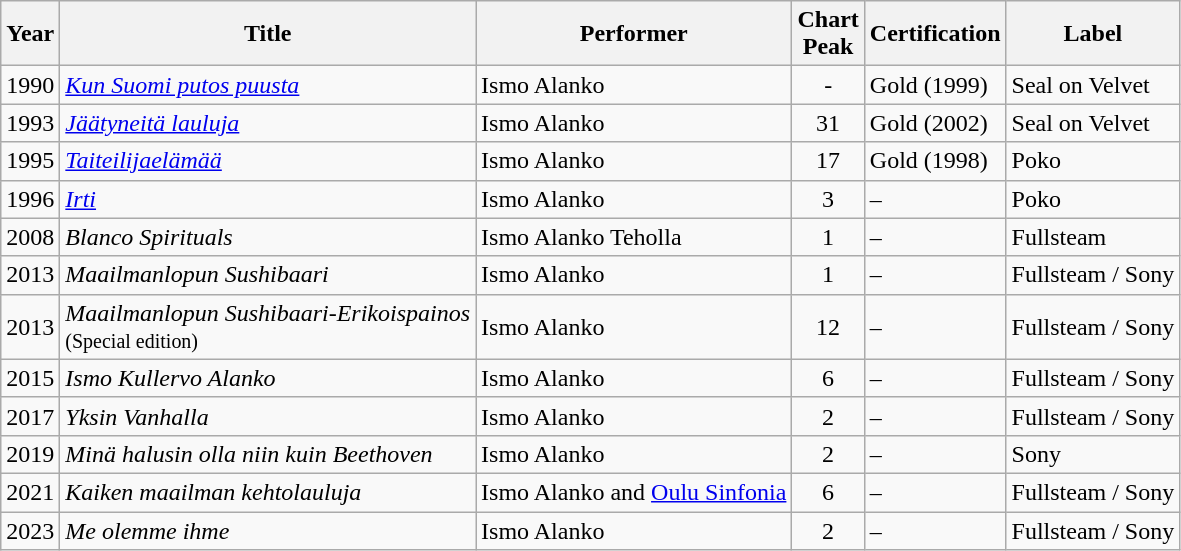<table class="wikitable">
<tr>
<th>Year</th>
<th>Title</th>
<th>Performer</th>
<th>Chart <br>Peak<br></th>
<th>Certification</th>
<th>Label</th>
</tr>
<tr>
<td>1990</td>
<td><em><a href='#'>Kun Suomi putos puusta</a></em></td>
<td>Ismo Alanko</td>
<td align="center">-</td>
<td>Gold (1999)</td>
<td>Seal on Velvet</td>
</tr>
<tr>
<td>1993</td>
<td><em><a href='#'>Jäätyneitä lauluja</a></em></td>
<td>Ismo Alanko</td>
<td align="center">31</td>
<td>Gold (2002)</td>
<td>Seal on Velvet</td>
</tr>
<tr>
<td>1995</td>
<td><em><a href='#'>Taiteilijaelämää</a></em></td>
<td>Ismo Alanko</td>
<td align="center">17<br></td>
<td>Gold (1998)</td>
<td>Poko</td>
</tr>
<tr>
<td>1996</td>
<td><em><a href='#'>Irti</a></em></td>
<td>Ismo Alanko</td>
<td align="center">3</td>
<td>–</td>
<td>Poko</td>
</tr>
<tr>
<td>2008</td>
<td><em>Blanco Spirituals</em></td>
<td>Ismo Alanko Teholla</td>
<td align="center">1</td>
<td>–</td>
<td>Fullsteam</td>
</tr>
<tr>
<td>2013</td>
<td><em>Maailmanlopun Sushibaari</em></td>
<td>Ismo Alanko</td>
<td align="center">1</td>
<td>–</td>
<td>Fullsteam / Sony</td>
</tr>
<tr>
<td>2013</td>
<td><em>Maailmanlopun Sushibaari-Erikoispainos</em> <br><small>(Special edition)</small></td>
<td>Ismo Alanko</td>
<td align="center">12</td>
<td>–</td>
<td>Fullsteam / Sony</td>
</tr>
<tr>
<td>2015</td>
<td><em>Ismo Kullervo Alanko</em></td>
<td>Ismo Alanko</td>
<td align="center">6</td>
<td>–</td>
<td>Fullsteam / Sony</td>
</tr>
<tr>
<td>2017</td>
<td><em>Yksin Vanhalla</em></td>
<td>Ismo Alanko</td>
<td align="center">2<br></td>
<td>–</td>
<td>Fullsteam / Sony</td>
</tr>
<tr>
<td>2019</td>
<td><em>Minä halusin olla niin kuin Beethoven</em></td>
<td>Ismo Alanko</td>
<td align="center">2<br></td>
<td>–</td>
<td>Sony</td>
</tr>
<tr>
<td>2021</td>
<td><em>Kaiken maailman kehtolauluja</em></td>
<td>Ismo Alanko and <a href='#'>Oulu Sinfonia</a></td>
<td align="center">6<br></td>
<td>–</td>
<td>Fullsteam / Sony</td>
</tr>
<tr>
<td>2023</td>
<td><em>Me olemme ihme</em></td>
<td>Ismo Alanko</td>
<td align="center">2<br></td>
<td>–</td>
<td>Fullsteam / Sony</td>
</tr>
</table>
